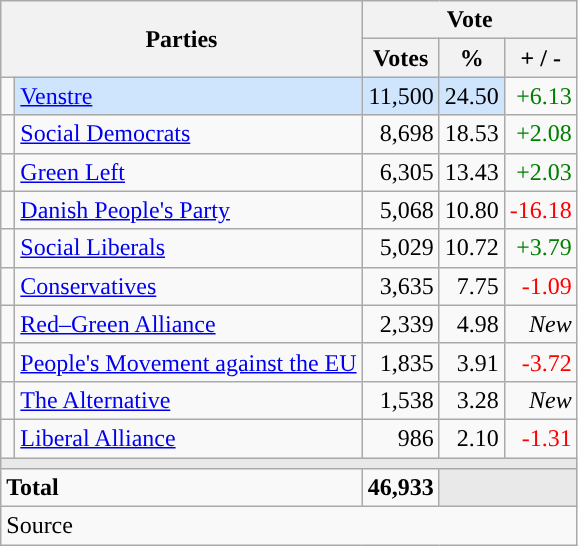<table class="wikitable" style="text-align:right;">
<tr>
<th style="text-align:centre;" rowspan="2" colspan="2" width="225">Parties</th>
<th colspan="3">Vote</th>
</tr>
<tr>
<th width="15">Votes</th>
<th width="15">%</th>
<th width="15">+ / -</th>
</tr>
<tr>
<td width="2" style="color:inherit;background:"></td>
<td bgcolor=#cfe5fe   align="left"><a href='#'>Venstre</a></td>
<td bgcolor=#cfe5fe>11,500</td>
<td bgcolor=#cfe5fe>24.50</td>
<td style=color:green;>+6.13</td>
</tr>
<tr>
<td width="2" style="color:inherit;background:"></td>
<td align="left"><a href='#'>Social Democrats</a></td>
<td>8,698</td>
<td>18.53</td>
<td style=color:green;>+2.08</td>
</tr>
<tr>
<td width="2" style="color:inherit;background:"></td>
<td align="left"><a href='#'>Green Left</a></td>
<td>6,305</td>
<td>13.43</td>
<td style=color:green;>+2.03</td>
</tr>
<tr>
<td width="2" style="color:inherit;background:"></td>
<td align="left"><a href='#'>Danish People's Party</a></td>
<td>5,068</td>
<td>10.80</td>
<td style=color:red;>-16.18</td>
</tr>
<tr>
<td width="2" style="color:inherit;background:"></td>
<td align="left"><a href='#'>Social Liberals</a></td>
<td>5,029</td>
<td>10.72</td>
<td style=color:green;>+3.79</td>
</tr>
<tr>
<td width="2" style="color:inherit;background:"></td>
<td align="left"><a href='#'>Conservatives</a></td>
<td>3,635</td>
<td>7.75</td>
<td style=color:red;>-1.09</td>
</tr>
<tr>
<td width="2" style="color:inherit;background:"></td>
<td align="left"><a href='#'>Red–Green Alliance</a></td>
<td>2,339</td>
<td>4.98</td>
<td><em>New</em></td>
</tr>
<tr>
<td width="2" style="color:inherit;background:"></td>
<td align="left"><a href='#'>People's Movement against the EU</a></td>
<td>1,835</td>
<td>3.91</td>
<td style=color:red;>-3.72</td>
</tr>
<tr>
<td width="2" style="color:inherit;background:"></td>
<td align="left"><a href='#'>The Alternative</a></td>
<td>1,538</td>
<td>3.28</td>
<td><em>New</em></td>
</tr>
<tr>
<td width="2" style="color:inherit;background:"></td>
<td align="left"><a href='#'>Liberal Alliance</a></td>
<td>986</td>
<td>2.10</td>
<td style=color:red;>-1.31</td>
</tr>
<tr>
<td colspan="7" bgcolor="#E9E9E9"></td>
</tr>
<tr>
<td align="left" colspan="2"><strong>Total</strong></td>
<td><strong>46,933</strong></td>
<td bgcolor="#E9E9E9" colspan="2"></td>
</tr>
<tr>
<td align="left" colspan="6">Source</td>
</tr>
</table>
